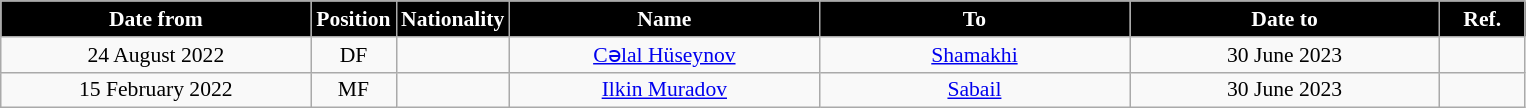<table class="wikitable" style="text-align:center; font-size:90%; ">
<tr>
<th style="background:#000000; color:#FFFFFF; width:200px;">Date from</th>
<th style="background:#000000; color:#FFFFFF; width:50px;">Position</th>
<th style="background:#000000; color:#FFFFFF; width:50px;">Nationality</th>
<th style="background:#000000; color:#FFFFFF; width:200px;">Name</th>
<th style="background:#000000; color:#FFFFFF; width:200px;">To</th>
<th style="background:#000000; color:#FFFFFF; width:200px;">Date to</th>
<th style="background:#000000; color:#FFFFFF; width:50px;">Ref.</th>
</tr>
<tr>
<td>24 August 2022</td>
<td>DF</td>
<td></td>
<td><a href='#'>Cəlal Hüseynov</a></td>
<td><a href='#'>Shamakhi</a></td>
<td>30 June 2023</td>
<td></td>
</tr>
<tr>
<td>15 February 2022</td>
<td>MF</td>
<td></td>
<td><a href='#'>Ilkin Muradov</a></td>
<td><a href='#'>Sabail</a></td>
<td>30 June 2023</td>
<td></td>
</tr>
</table>
